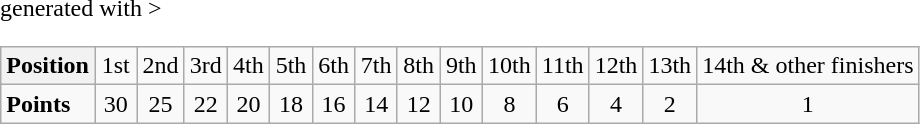<table class="wikitable" <hiddentext>generated with >
<tr>
<th>Position</th>
<td width="21" align="center">1st</td>
<td width="21" align="center">2nd</td>
<td width="21" align="center">3rd</td>
<td width="21" align="center">4th</td>
<td width="21" align="center">5th</td>
<td width="21" align="center">6th</td>
<td width="21" align="center">7th</td>
<td width="21" align="center">8th</td>
<td width="21" align="center">9th</td>
<td width="21" align="center">10th</td>
<td width="21" align="center">11th</td>
<td width="21" align="center">12th</td>
<td width="21" align="center">13th</td>
<td>14th & other finishers</td>
</tr>
<tr>
<td style="font-weight:bold" height="14">Points</td>
<td align="center">30</td>
<td align="center">25</td>
<td align="center">22</td>
<td align="center">20</td>
<td align="center">18</td>
<td align="center">16</td>
<td align="center">14</td>
<td align="center">12</td>
<td align="center">10</td>
<td align="center">8</td>
<td align="center">6</td>
<td align="center">4</td>
<td align="center">2</td>
<td align="center">1</td>
</tr>
</table>
